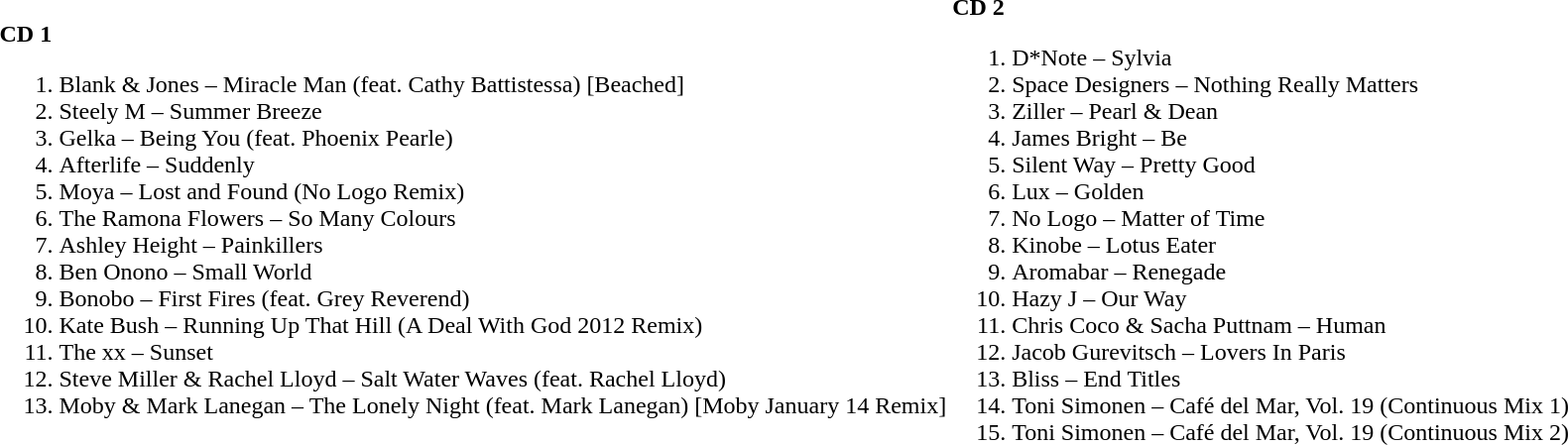<table>
<tr>
<td><strong>CD 1</strong><br><ol><li>Blank & Jones – Miracle Man (feat. Cathy Battistessa) [Beached]</li><li>Steely M – Summer Breeze</li><li>Gelka – Being You (feat. Phoenix Pearle)</li><li>Afterlife – Suddenly</li><li>Moya – Lost and Found (No Logo Remix)</li><li>The Ramona Flowers – So Many Colours</li><li>Ashley Height – Painkillers</li><li>Ben Onono – Small World</li><li>Bonobo – First Fires (feat. Grey Reverend)</li><li>Kate Bush – Running Up That Hill (A Deal With God 2012 Remix)</li><li>The xx – Sunset</li><li>Steve Miller & Rachel Lloyd – Salt Water Waves (feat. Rachel Lloyd)</li><li>Moby & Mark Lanegan – The Lonely Night (feat. Mark Lanegan) [Moby January 14 Remix]</li></ol></td>
<td><strong>CD 2</strong><br><ol><li>D*Note – Sylvia</li><li>Space Designers – Nothing Really Matters</li><li>Ziller – Pearl & Dean</li><li>James Bright – Be</li><li>Silent Way – Pretty Good</li><li>Lux – Golden</li><li>No Logo – Matter of Time</li><li>Kinobe – Lotus Eater</li><li>Aromabar – Renegade</li><li>Hazy J – Our Way</li><li>Chris Coco & Sacha Puttnam – Human</li><li>Jacob Gurevitsch – Lovers In Paris</li><li>Bliss – End Titles</li><li>Toni Simonen – Café del Mar, Vol. 19 (Continuous Mix 1)</li><li>Toni Simonen – Café del Mar, Vol. 19 (Continuous Mix 2)</li></ol></td>
</tr>
</table>
